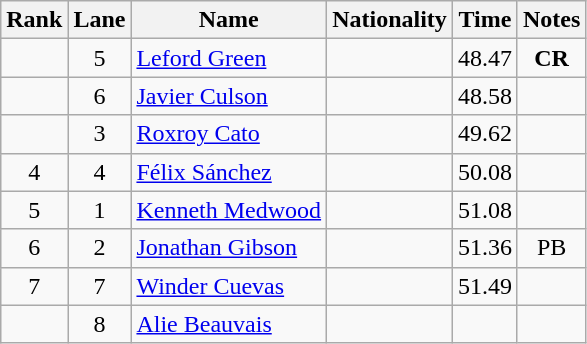<table class="wikitable sortable" style="text-align:center">
<tr>
<th>Rank</th>
<th>Lane</th>
<th>Name</th>
<th>Nationality</th>
<th>Time</th>
<th>Notes</th>
</tr>
<tr>
<td></td>
<td>5</td>
<td align=left><a href='#'>Leford Green</a></td>
<td align=left></td>
<td>48.47</td>
<td><strong>CR</strong></td>
</tr>
<tr>
<td></td>
<td>6</td>
<td align=left><a href='#'>Javier Culson</a></td>
<td align=left></td>
<td>48.58</td>
<td></td>
</tr>
<tr>
<td></td>
<td>3</td>
<td align=left><a href='#'>Roxroy Cato</a></td>
<td align=left></td>
<td>49.62</td>
<td></td>
</tr>
<tr>
<td>4</td>
<td>4</td>
<td align=left><a href='#'>Félix Sánchez</a></td>
<td align=left></td>
<td>50.08</td>
<td></td>
</tr>
<tr>
<td>5</td>
<td>1</td>
<td align=left><a href='#'>Kenneth Medwood</a></td>
<td align=left></td>
<td>51.08</td>
<td></td>
</tr>
<tr>
<td>6</td>
<td>2</td>
<td align=left><a href='#'>Jonathan Gibson</a></td>
<td align=left></td>
<td>51.36</td>
<td>PB</td>
</tr>
<tr>
<td>7</td>
<td>7</td>
<td align=left><a href='#'>Winder Cuevas</a></td>
<td align=left></td>
<td>51.49</td>
<td></td>
</tr>
<tr>
<td></td>
<td>8</td>
<td align=left><a href='#'>Alie Beauvais</a></td>
<td align=left></td>
<td></td>
<td></td>
</tr>
</table>
